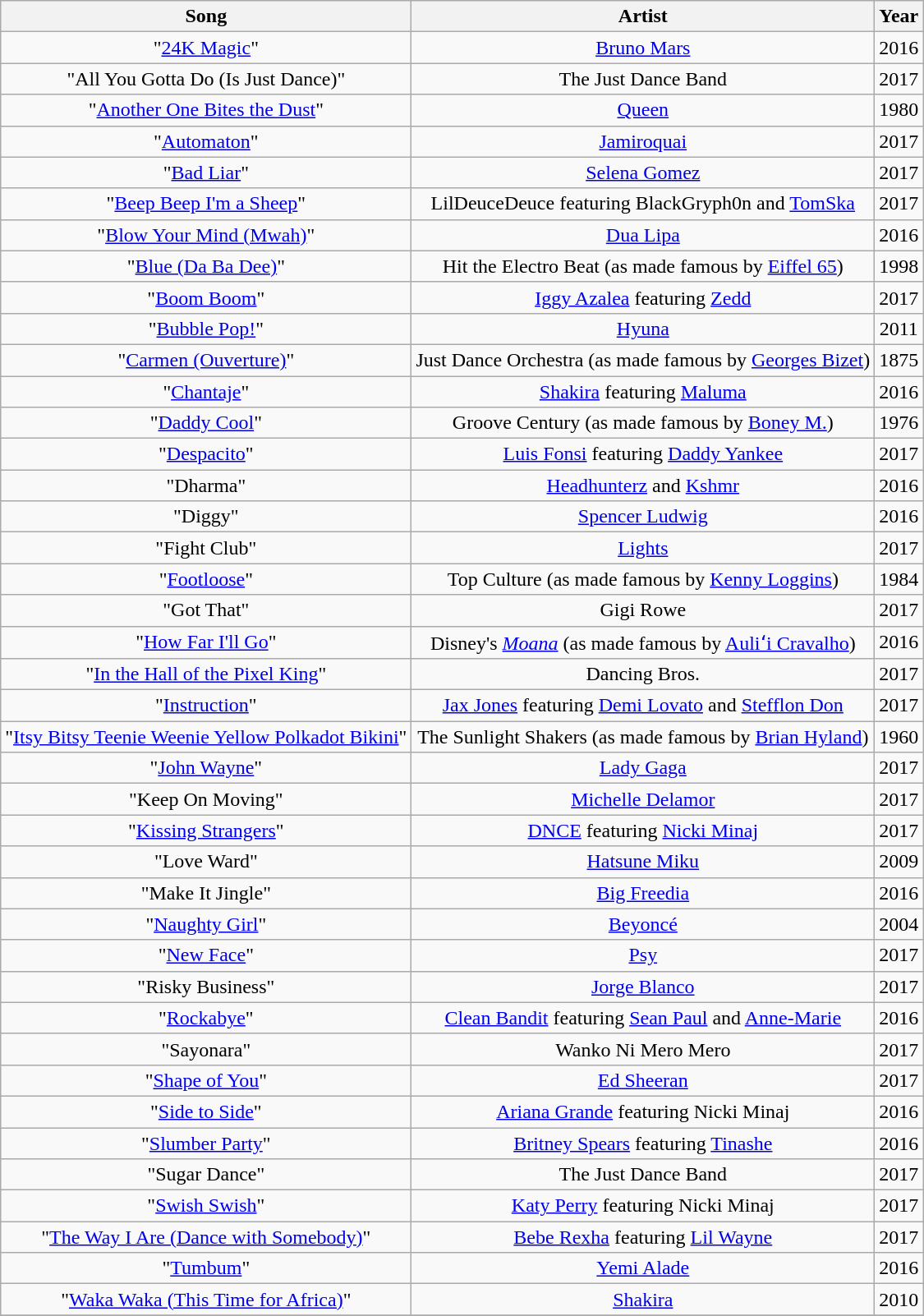<table class="wikitable sortable" style="text-align: center;">
<tr>
<th scope="col">Song</th>
<th scope="col">Artist</th>
<th scope="col">Year</th>
</tr>
<tr>
<td>"<a href='#'>24K Magic</a>"</td>
<td><a href='#'>Bruno Mars</a></td>
<td>2016</td>
</tr>
<tr>
<td>"All You Gotta Do (Is Just Dance)"</td>
<td>The Just Dance Band</td>
<td>2017</td>
</tr>
<tr>
<td>"<a href='#'>Another One Bites the Dust</a>"</td>
<td><a href='#'>Queen</a></td>
<td>1980</td>
</tr>
<tr>
<td>"<a href='#'>Automaton</a>"</td>
<td><a href='#'>Jamiroquai</a></td>
<td>2017</td>
</tr>
<tr>
<td>"<a href='#'>Bad Liar</a>"</td>
<td><a href='#'>Selena Gomez</a></td>
<td>2017</td>
</tr>
<tr>
<td>"<a href='#'>Beep Beep I'm a Sheep</a>"</td>
<td>LilDeuceDeuce featuring BlackGryph0n and <a href='#'>TomSka</a></td>
<td>2017</td>
</tr>
<tr>
<td>"<a href='#'>Blow Your Mind (Mwah)</a>"</td>
<td><a href='#'>Dua Lipa</a></td>
<td>2016</td>
</tr>
<tr>
<td>"<a href='#'>Blue (Da Ba Dee)</a>"</td>
<td>Hit the Electro Beat (as made famous by <a href='#'>Eiffel 65</a>)</td>
<td>1998</td>
</tr>
<tr>
<td>"<a href='#'>Boom Boom</a>"</td>
<td><a href='#'>Iggy Azalea</a> featuring <a href='#'>Zedd</a></td>
<td>2017</td>
</tr>
<tr>
<td>"<a href='#'>Bubble Pop!</a>"</td>
<td><a href='#'>Hyuna</a></td>
<td>2011</td>
</tr>
<tr>
<td>"<a href='#'>Carmen (Ouverture)</a>"</td>
<td>Just Dance Orchestra (as made famous by <a href='#'>Georges Bizet</a>)</td>
<td>1875</td>
</tr>
<tr>
<td>"<a href='#'>Chantaje</a>"</td>
<td><a href='#'>Shakira</a> featuring <a href='#'>Maluma</a></td>
<td>2016</td>
</tr>
<tr>
<td>"<a href='#'>Daddy Cool</a>"</td>
<td>Groove Century (as made famous by <a href='#'>Boney M.</a>)</td>
<td>1976</td>
</tr>
<tr>
<td>"<a href='#'>Despacito</a>"</td>
<td><a href='#'>Luis Fonsi</a> featuring <a href='#'>Daddy Yankee</a></td>
<td>2017</td>
</tr>
<tr>
<td>"Dharma"</td>
<td><a href='#'>Headhunterz</a> and <a href='#'>Kshmr</a></td>
<td>2016</td>
</tr>
<tr>
<td>"Diggy"</td>
<td><a href='#'>Spencer Ludwig</a></td>
<td>2016</td>
</tr>
<tr>
<td>"Fight Club"</td>
<td><a href='#'>Lights</a></td>
<td>2017</td>
</tr>
<tr>
<td>"<a href='#'>Footloose</a>"</td>
<td>Top Culture (as made famous by <a href='#'>Kenny Loggins</a>)</td>
<td>1984</td>
</tr>
<tr>
<td>"Got That"</td>
<td>Gigi Rowe</td>
<td>2017</td>
</tr>
<tr>
<td>"<a href='#'>How Far I'll Go</a>"</td>
<td>Disney's <em><a href='#'>Moana</a></em> (as made famous by <a href='#'>Auliʻi Cravalho</a>)</td>
<td>2016</td>
</tr>
<tr>
<td>"<a href='#'>In the Hall of the Pixel King</a>"</td>
<td>Dancing Bros.</td>
<td>2017</td>
</tr>
<tr>
<td>"<a href='#'>Instruction</a>"</td>
<td><a href='#'>Jax Jones</a> featuring <a href='#'>Demi Lovato</a> and <a href='#'>Stefflon Don</a></td>
<td>2017</td>
</tr>
<tr>
<td>"<a href='#'>Itsy Bitsy Teenie Weenie Yellow Polkadot Bikini</a>"</td>
<td>The Sunlight Shakers (as made famous by <a href='#'>Brian Hyland</a>)</td>
<td>1960</td>
</tr>
<tr>
<td>"<a href='#'>John Wayne</a>"</td>
<td><a href='#'>Lady Gaga</a></td>
<td>2017</td>
</tr>
<tr>
<td>"Keep On Moving"</td>
<td><a href='#'>Michelle Delamor</a></td>
<td>2017</td>
</tr>
<tr>
<td>"<a href='#'>Kissing Strangers</a>"</td>
<td><a href='#'>DNCE</a> featuring <a href='#'>Nicki Minaj</a></td>
<td>2017</td>
</tr>
<tr>
<td>"Love Ward"</td>
<td><a href='#'>Hatsune Miku</a></td>
<td>2009</td>
</tr>
<tr>
<td>"Make It Jingle"</td>
<td><a href='#'>Big Freedia</a></td>
<td>2016</td>
</tr>
<tr>
<td>"<a href='#'>Naughty Girl</a>"</td>
<td><a href='#'>Beyoncé</a></td>
<td>2004</td>
</tr>
<tr>
<td>"<a href='#'>New Face</a>"</td>
<td><a href='#'>Psy</a></td>
<td>2017</td>
</tr>
<tr>
<td>"Risky Business"</td>
<td><a href='#'>Jorge Blanco</a></td>
<td>2017</td>
</tr>
<tr>
<td>"<a href='#'>Rockabye</a>"</td>
<td><a href='#'>Clean Bandit</a> featuring <a href='#'>Sean Paul</a> and <a href='#'>Anne-Marie</a></td>
<td>2016</td>
</tr>
<tr>
<td>"Sayonara"</td>
<td>Wanko Ni Mero Mero</td>
<td>2017</td>
</tr>
<tr>
<td>"<a href='#'>Shape of You</a>"</td>
<td><a href='#'>Ed Sheeran</a></td>
<td>2017</td>
</tr>
<tr>
<td>"<a href='#'>Side to Side</a>"</td>
<td><a href='#'>Ariana Grande</a> featuring Nicki Minaj</td>
<td>2016</td>
</tr>
<tr>
<td>"<a href='#'>Slumber Party</a>"</td>
<td><a href='#'>Britney Spears</a> featuring <a href='#'>Tinashe</a></td>
<td>2016</td>
</tr>
<tr>
<td>"Sugar Dance"</td>
<td>The Just Dance Band</td>
<td>2017</td>
</tr>
<tr>
<td>"<a href='#'>Swish Swish</a>"</td>
<td><a href='#'>Katy Perry</a> featuring Nicki Minaj</td>
<td>2017</td>
</tr>
<tr>
<td>"<a href='#'>The Way I Are (Dance with Somebody)</a>"</td>
<td><a href='#'>Bebe Rexha</a> featuring <a href='#'>Lil Wayne</a></td>
<td>2017</td>
</tr>
<tr>
<td>"<a href='#'>Tumbum</a>"</td>
<td><a href='#'>Yemi Alade</a></td>
<td>2016</td>
</tr>
<tr>
<td>"<a href='#'>Waka Waka (This Time for Africa)</a>"</td>
<td><a href='#'>Shakira</a></td>
<td>2010</td>
</tr>
<tr>
</tr>
</table>
